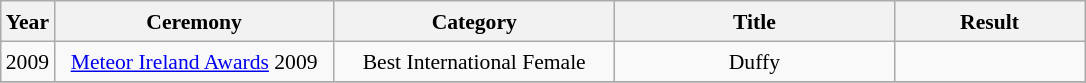<table class="wikitable" style="text-align:center; font-size:90%; line-height:20px;">
<tr>
<th>Year</th>
<th width="180px">Ceremony</th>
<th width="180px">Category</th>
<th width="180px">Title</th>
<th width="120px">Result</th>
</tr>
<tr>
<td>2009</td>
<td><a href='#'>Meteor Ireland Awards</a> 2009</td>
<td>Best International Female</td>
<td>Duffy</td>
<td></td>
</tr>
<tr>
</tr>
</table>
